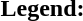<table class="toccolours" style="font-size:100%; white-space:nowrap;">
<tr>
<td><strong>Legend:</strong></td>
</tr>
<tr>
<td></td>
</tr>
</table>
